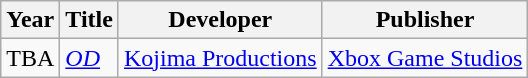<table class="wikitable">
<tr>
<th>Year</th>
<th>Title</th>
<th>Developer</th>
<th>Publisher</th>
</tr>
<tr>
<td>TBA</td>
<td><em><a href='#'>OD</a></em></td>
<td><a href='#'>Kojima Productions</a></td>
<td><a href='#'>Xbox Game Studios</a></td>
</tr>
</table>
